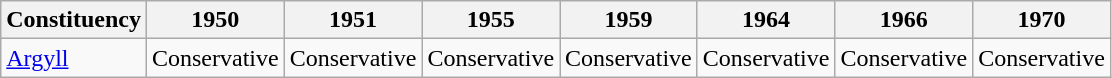<table class="wikitable sortable">
<tr>
<th>Constituency</th>
<th>1950</th>
<th>1951</th>
<th>1955</th>
<th>1959</th>
<th>1964</th>
<th>1966</th>
<th>1970</th>
</tr>
<tr>
<td><a href='#'>Argyll</a></td>
<td bgcolor=>Conservative</td>
<td bgcolor=>Conservative</td>
<td bgcolor=>Conservative</td>
<td bgcolor=>Conservative</td>
<td bgcolor=>Conservative</td>
<td bgcolor=>Conservative</td>
<td bgcolor=>Conservative</td>
</tr>
</table>
